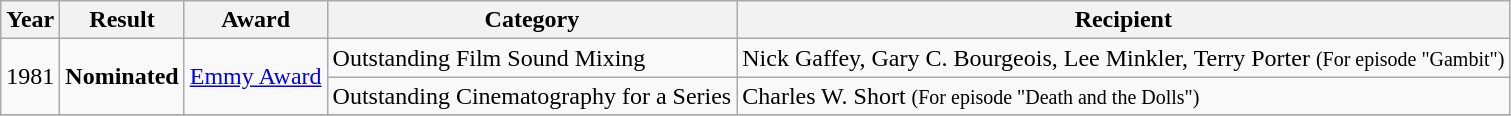<table class="wikitable">
<tr>
<th>Year</th>
<th>Result</th>
<th>Award</th>
<th>Category</th>
<th>Recipient</th>
</tr>
<tr>
<td rowspan=2>1981</td>
<td rowspan=2><strong>Nominated</strong></td>
<td rowspan=2><a href='#'>Emmy Award</a></td>
<td>Outstanding Film Sound Mixing</td>
<td>Nick Gaffey, Gary C. Bourgeois, Lee Minkler, Terry Porter <small>(For episode "Gambit")</small></td>
</tr>
<tr>
<td>Outstanding Cinematography for a Series</td>
<td>Charles W. Short <small>(For episode "Death and the Dolls")</small></td>
</tr>
<tr>
</tr>
</table>
